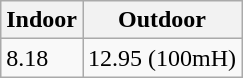<table class="wikitable" border="1" align="upright">
<tr>
<th>Indoor</th>
<th>Outdoor</th>
</tr>
<tr>
<td>8.18</td>
<td>12.95 (100mH)</td>
</tr>
</table>
